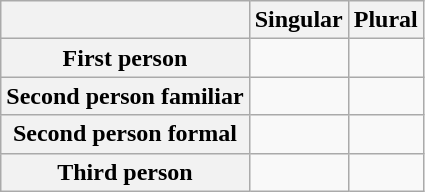<table class="wikitable">
<tr>
<th></th>
<th>Singular</th>
<th>Plural</th>
</tr>
<tr>
<th>First person</th>
<td></td>
<td></td>
</tr>
<tr>
<th>Second person familiar</th>
<td><br></td>
<td></td>
</tr>
<tr>
<th>Second person formal</th>
<td></td>
<td></td>
</tr>
<tr>
<th>Third person</th>
<td></td>
<td></td>
</tr>
</table>
